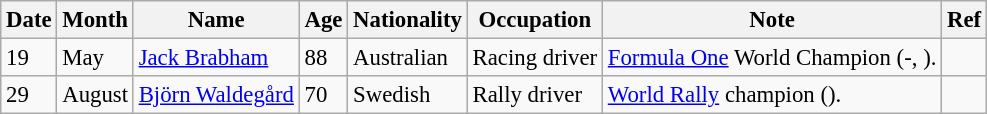<table class="wikitable" style="font-size:95%;">
<tr>
<th>Date</th>
<th>Month</th>
<th>Name</th>
<th>Age</th>
<th>Nationality</th>
<th>Occupation</th>
<th>Note</th>
<th>Ref</th>
</tr>
<tr>
<td>19</td>
<td>May</td>
<td><a href='#'>Jack Brabham</a></td>
<td>88</td>
<td>Australian</td>
<td>Racing driver</td>
<td><a href='#'>Formula One</a> World Champion (-, ).</td>
<td></td>
</tr>
<tr>
<td>29</td>
<td>August</td>
<td><a href='#'>Björn Waldegård</a></td>
<td>70</td>
<td>Swedish</td>
<td>Rally driver</td>
<td><a href='#'>World Rally</a> champion ().</td>
<td></td>
</tr>
</table>
